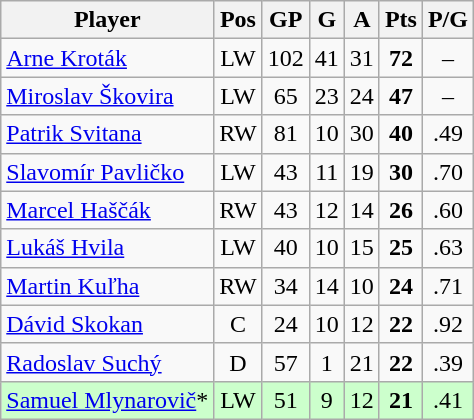<table class="wikitable" style="text-align:center;">
<tr>
<th>Player</th>
<th>Pos</th>
<th>GP</th>
<th>G</th>
<th>A</th>
<th>Pts</th>
<th>P/G</th>
</tr>
<tr>
<td style="text-align:left;"><a href='#'>Arne Kroták</a></td>
<td>LW</td>
<td>102</td>
<td>41</td>
<td>31</td>
<td><strong>72</strong></td>
<td>–</td>
</tr>
<tr>
<td style="text-align:left;"><a href='#'>Miroslav Škovira</a></td>
<td>LW</td>
<td>65</td>
<td>23</td>
<td>24</td>
<td><strong>47</strong></td>
<td>–</td>
</tr>
<tr>
<td style="text-align:left;"><a href='#'>Patrik Svitana</a></td>
<td>RW</td>
<td>81</td>
<td>10</td>
<td>30</td>
<td><strong>40</strong></td>
<td>.49</td>
</tr>
<tr>
<td style="text-align:left;"><a href='#'>Slavomír Pavličko</a></td>
<td>LW</td>
<td>43</td>
<td>11</td>
<td>19</td>
<td><strong>30</strong></td>
<td>.70</td>
</tr>
<tr>
<td style="text-align:left;"><a href='#'>Marcel Haščák</a></td>
<td>RW</td>
<td>43</td>
<td>12</td>
<td>14</td>
<td><strong>26</strong></td>
<td>.60</td>
</tr>
<tr>
<td style="text-align:left;"><a href='#'>Lukáš Hvila</a></td>
<td>LW</td>
<td>40</td>
<td>10</td>
<td>15</td>
<td><strong>25</strong></td>
<td>.63</td>
</tr>
<tr>
<td style="text-align:left;"><a href='#'>Martin Kuľha</a></td>
<td>RW</td>
<td>34</td>
<td>14</td>
<td>10</td>
<td><strong>24</strong></td>
<td>.71</td>
</tr>
<tr>
<td style="text-align:left;"><a href='#'>Dávid Skokan</a></td>
<td>C</td>
<td>24</td>
<td>10</td>
<td>12</td>
<td><strong>22</strong></td>
<td>.92</td>
</tr>
<tr>
<td style="text-align:left;"><a href='#'>Radoslav Suchý</a></td>
<td>D</td>
<td>57</td>
<td>1</td>
<td>21</td>
<td><strong>22</strong></td>
<td>.39</td>
</tr>
<tr style="background:#cfc;">
<td style="text-align:left;"><a href='#'>Samuel Mlynarovič</a>*</td>
<td>LW</td>
<td>51</td>
<td>9</td>
<td>12</td>
<td><strong>21</strong></td>
<td>.41</td>
</tr>
</table>
